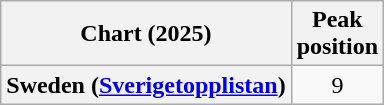<table class="wikitable plainrowheaders" style="text-align:center">
<tr>
<th scope="col">Chart (2025)</th>
<th scope="col">Peak<br>position</th>
</tr>
<tr>
<th scope="row">Sweden (<a href='#'>Sverigetopplistan</a>)</th>
<td>9</td>
</tr>
</table>
